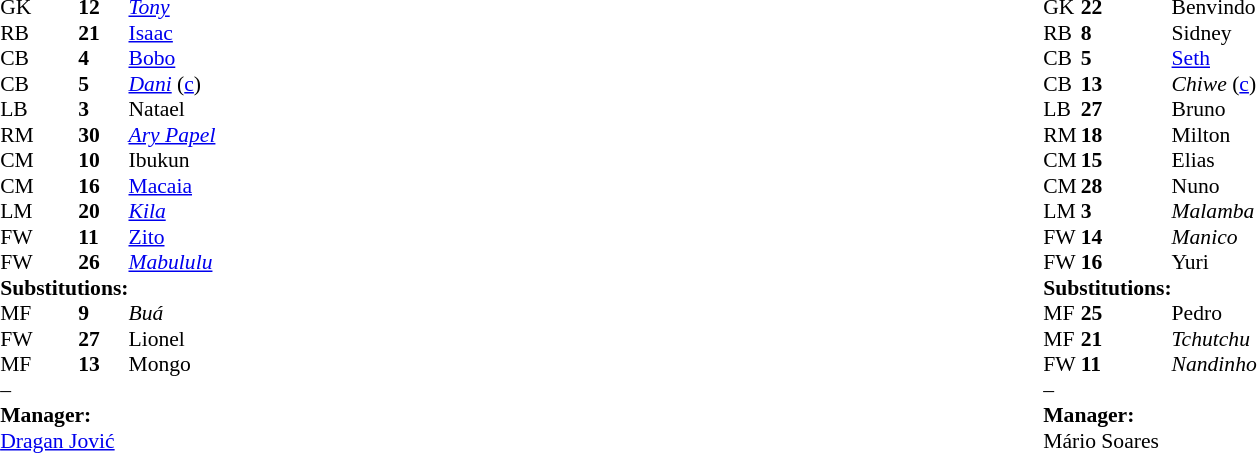<table width="100%">
<tr>
<td valign="top" width="40%"><br><table style="font-size:90%;" cellspacing="0" cellpadding="0" align="center">
<tr>
<td>GK</td>
<td><strong>12</strong></td>
<td></td>
<td><em><a href='#'>Tony</a></em></td>
<td></td>
</tr>
<tr>
<td>RB</td>
<td><strong>21</strong></td>
<td></td>
<td><a href='#'>Isaac</a></td>
</tr>
<tr>
<td>CB</td>
<td><strong>4</strong></td>
<td></td>
<td><a href='#'>Bobo</a></td>
</tr>
<tr>
<td>CB</td>
<td><strong>5</strong></td>
<td></td>
<td><em><a href='#'>Dani</a></em> (<a href='#'>c</a>)</td>
</tr>
<tr>
<td>LB</td>
<td><strong>3</strong></td>
<td></td>
<td>Natael</td>
<td></td>
<td></td>
</tr>
<tr>
<td>RM</td>
<td><strong>30</strong></td>
<td></td>
<td><em><a href='#'>Ary Papel</a></em></td>
<td></td>
</tr>
<tr>
<td>CM</td>
<td><strong>10</strong></td>
<td></td>
<td>Ibukun</td>
<td></td>
</tr>
<tr>
<td>CM</td>
<td><strong>16</strong></td>
<td></td>
<td><a href='#'>Macaia</a></td>
<td></td>
<td></td>
</tr>
<tr>
<td>LM</td>
<td><strong>20</strong></td>
<td></td>
<td><em><a href='#'>Kila</a></em></td>
<td></td>
<td></td>
</tr>
<tr>
<td>FW</td>
<td><strong>11</strong></td>
<td></td>
<td><a href='#'>Zito</a></td>
<td></td>
<td></td>
</tr>
<tr>
<td>FW</td>
<td><strong>26</strong></td>
<td></td>
<td><em><a href='#'>Mabululu</a></em></td>
<td></td>
<td></td>
</tr>
<tr>
<td colspan=3><strong>Substitutions:</strong></td>
</tr>
<tr>
<td>MF</td>
<td><strong>9</strong></td>
<td></td>
<td><em>Buá</em></td>
<td></td>
<td></td>
</tr>
<tr>
<td>FW</td>
<td><strong>27</strong></td>
<td></td>
<td>Lionel</td>
<td></td>
<td></td>
</tr>
<tr>
<td>MF</td>
<td><strong>13</strong></td>
<td></td>
<td>Mongo</td>
<td></td>
<td></td>
</tr>
<tr>
<td>–</td>
<td></td>
<td></td>
<td></td>
</tr>
<tr>
<td colspan=3><strong>Manager:</strong></td>
</tr>
<tr>
<td colspan=4> <a href='#'>Dragan Jović</a></td>
</tr>
</table>
</td>
<td valign="top"></td>
<td valign="top" width="50%"><br><table style="font-size:90%;" cellspacing="0" cellpadding="0" align="center">
<tr>
<th width=25></th>
<th width=25></th>
</tr>
<tr>
<th width=25></th>
<th width=25></th>
</tr>
<tr>
<td>GK</td>
<td><strong>22</strong></td>
<td></td>
<td>Benvindo</td>
<td></td>
</tr>
<tr>
<td>RB</td>
<td><strong>8</strong></td>
<td></td>
<td>Sidney</td>
</tr>
<tr>
<td>CB</td>
<td><strong>5</strong></td>
<td></td>
<td><a href='#'>Seth</a></td>
<td></td>
</tr>
<tr>
<td>CB</td>
<td><strong>13</strong></td>
<td></td>
<td><em>Chiwe</em> (<a href='#'>c</a>)</td>
<td></td>
</tr>
<tr>
<td>LB</td>
<td><strong>27</strong></td>
<td></td>
<td>Bruno</td>
<td></td>
<td></td>
</tr>
<tr>
<td>RM</td>
<td><strong>18</strong></td>
<td></td>
<td>Milton</td>
</tr>
<tr>
<td>CM</td>
<td><strong>15</strong></td>
<td></td>
<td>Elias</td>
<td></td>
</tr>
<tr>
<td>CM</td>
<td><strong>28</strong></td>
<td></td>
<td>Nuno</td>
<td></td>
<td></td>
</tr>
<tr>
<td>LM</td>
<td><strong>3</strong></td>
<td></td>
<td><em>Malamba</em></td>
<td></td>
<td></td>
</tr>
<tr>
<td>FW</td>
<td><strong>14</strong></td>
<td></td>
<td><em>Manico</em></td>
<td></td>
<td></td>
</tr>
<tr>
<td>FW</td>
<td><strong>16</strong></td>
<td></td>
<td>Yuri</td>
<td></td>
<td></td>
</tr>
<tr>
<td colspan=3><strong>Substitutions:</strong></td>
</tr>
<tr>
<td>MF</td>
<td><strong>25</strong></td>
<td></td>
<td>Pedro</td>
<td></td>
<td></td>
</tr>
<tr>
<td>MF</td>
<td><strong>21</strong></td>
<td></td>
<td><em>Tchutchu</em></td>
<td></td>
<td></td>
</tr>
<tr>
<td>FW</td>
<td><strong>11</strong></td>
<td></td>
<td><em>Nandinho</em></td>
<td></td>
<td></td>
</tr>
<tr>
<td>–</td>
<td></td>
<td></td>
<td></td>
</tr>
<tr>
<td colspan=3><strong>Manager:</strong></td>
</tr>
<tr>
<td colspan=4> Mário Soares</td>
</tr>
</table>
</td>
</tr>
</table>
